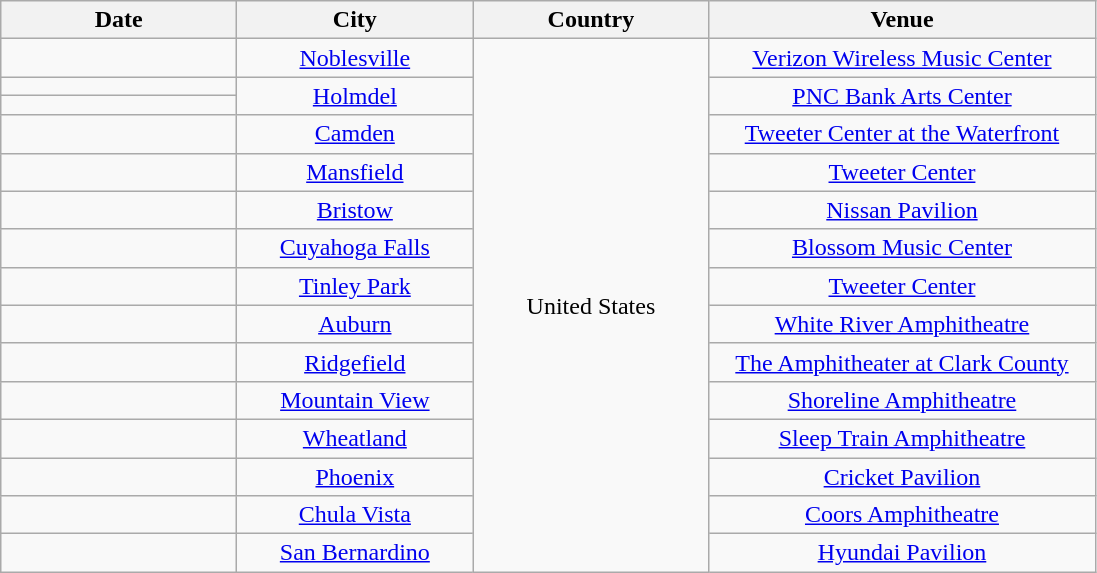<table class="wikitable plainrowheaders" style="text-align:center;">
<tr>
<th width="150">Date</th>
<th width="150">City</th>
<th width="150">Country</th>
<th width="250">Venue</th>
</tr>
<tr>
<td></td>
<td><a href='#'>Noblesville</a></td>
<td rowspan="15">United States</td>
<td><a href='#'>Verizon Wireless Music Center</a></td>
</tr>
<tr>
<td></td>
<td rowspan="2"><a href='#'>Holmdel</a></td>
<td rowspan="2"><a href='#'>PNC Bank Arts Center</a></td>
</tr>
<tr>
<td></td>
</tr>
<tr>
<td></td>
<td><a href='#'>Camden</a></td>
<td><a href='#'>Tweeter Center at the Waterfront</a></td>
</tr>
<tr>
<td></td>
<td><a href='#'>Mansfield</a></td>
<td><a href='#'>Tweeter Center</a></td>
</tr>
<tr>
<td></td>
<td><a href='#'>Bristow</a></td>
<td><a href='#'>Nissan Pavilion</a></td>
</tr>
<tr>
<td></td>
<td><a href='#'>Cuyahoga Falls</a></td>
<td><a href='#'>Blossom Music Center</a></td>
</tr>
<tr>
<td></td>
<td><a href='#'>Tinley Park</a></td>
<td><a href='#'>Tweeter Center</a></td>
</tr>
<tr>
<td></td>
<td><a href='#'>Auburn</a></td>
<td><a href='#'>White River Amphitheatre</a></td>
</tr>
<tr>
<td></td>
<td><a href='#'>Ridgefield</a></td>
<td><a href='#'>The Amphitheater at Clark County</a></td>
</tr>
<tr>
<td></td>
<td><a href='#'>Mountain View</a></td>
<td><a href='#'>Shoreline Amphitheatre</a></td>
</tr>
<tr>
<td></td>
<td><a href='#'>Wheatland</a></td>
<td><a href='#'>Sleep Train Amphitheatre</a></td>
</tr>
<tr>
<td></td>
<td><a href='#'>Phoenix</a></td>
<td><a href='#'>Cricket Pavilion</a></td>
</tr>
<tr>
<td></td>
<td><a href='#'>Chula Vista</a></td>
<td><a href='#'>Coors Amphitheatre</a></td>
</tr>
<tr>
<td></td>
<td><a href='#'>San Bernardino</a></td>
<td><a href='#'>Hyundai Pavilion</a></td>
</tr>
</table>
